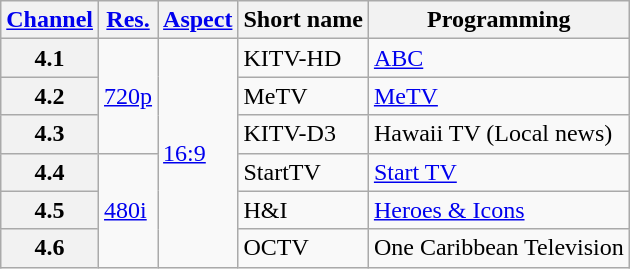<table class="wikitable">
<tr>
<th scope = "col"><a href='#'>Channel</a></th>
<th scope = "col"><a href='#'>Res.</a></th>
<th scope = "col"><a href='#'>Aspect</a></th>
<th scope = "col">Short name</th>
<th scope = "col">Programming</th>
</tr>
<tr>
<th scope = "row">4.1</th>
<td rowspan=3><a href='#'>720p</a></td>
<td rowspan=6><a href='#'>16:9</a></td>
<td>KITV-HD</td>
<td><a href='#'>ABC</a></td>
</tr>
<tr>
<th scope = "row">4.2</th>
<td>MeTV</td>
<td><a href='#'>MeTV</a></td>
</tr>
<tr>
<th scope = "row">4.3</th>
<td>KITV-D3</td>
<td>Hawaii TV (Local news)</td>
</tr>
<tr>
<th scope = "row">4.4</th>
<td rowspan=3><a href='#'>480i</a></td>
<td>StartTV</td>
<td><a href='#'>Start TV</a></td>
</tr>
<tr>
<th scope = "row">4.5</th>
<td>H&I</td>
<td><a href='#'>Heroes & Icons</a></td>
</tr>
<tr>
<th scope = "row">4.6</th>
<td>OCTV</td>
<td>One Caribbean Television</td>
</tr>
</table>
